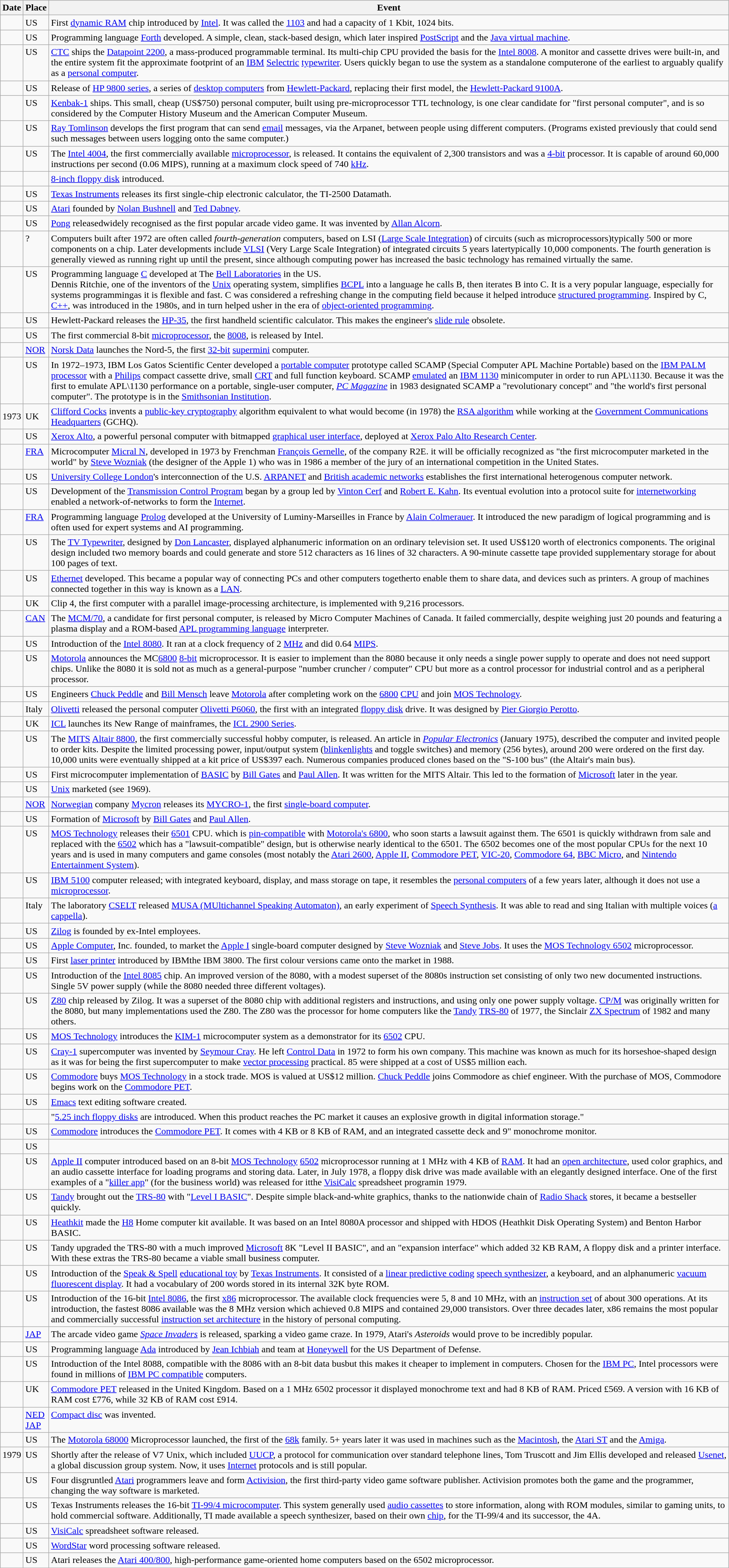<table class="wikitable sortable">
<tr>
<th>Date</th>
<th>Place</th>
<th class="unsortable">Event</th>
</tr>
<tr valign="top">
<td></td>
<td>US</td>
<td>First <a href='#'>dynamic RAM</a> chip introduced by <a href='#'>Intel</a>. It was called the <a href='#'>1103</a> and had a capacity of 1 Kbit, 1024 bits.</td>
</tr>
<tr valign="top">
<td></td>
<td>US</td>
<td>Programming language <a href='#'>Forth</a> developed. A simple, clean, stack-based design, which later inspired <a href='#'>PostScript</a> and the <a href='#'>Java virtual machine</a>.</td>
</tr>
<tr valign="top">
<td></td>
<td>US</td>
<td><a href='#'>CTC</a> ships the <a href='#'>Datapoint 2200</a>, a mass-produced programmable terminal. Its multi-chip CPU provided the basis for the <a href='#'>Intel 8008</a>. A monitor and cassette drives were built-in, and the entire system fit the approximate footprint of an <a href='#'>IBM</a> <a href='#'>Selectric</a> <a href='#'>typewriter</a>. Users quickly began to use the system as a standalone computerone of the earliest to arguably qualify as a <a href='#'>personal computer</a>.</td>
</tr>
<tr valign="top">
<td></td>
<td>US</td>
<td>Release of <a href='#'>HP 9800 series</a>, a series of <a href='#'>desktop computers</a> from <a href='#'>Hewlett-Packard</a>, replacing their first model, the <a href='#'>Hewlett-Packard 9100A</a>.</td>
</tr>
<tr valign="top">
<td></td>
<td>US</td>
<td><a href='#'>Kenbak-1</a> ships. This small, cheap (US$750) personal computer, built using pre-microprocessor TTL technology, is one clear candidate for "first personal computer", and is so considered by the Computer History Museum and the American Computer Museum.</td>
</tr>
<tr valign="top">
<td></td>
<td>US</td>
<td><a href='#'>Ray Tomlinson</a> develops the first program that can send <a href='#'>email</a> messages, via the Arpanet, between people using different computers. (Programs existed previously that could send such messages between users logging onto the same computer.)</td>
</tr>
<tr valign="top">
<td></td>
<td>US</td>
<td>The <a href='#'>Intel 4004</a>, the first commercially available <a href='#'>microprocessor</a>, is released. It contains the equivalent of 2,300 transistors and was a <a href='#'>4-bit</a> processor. It is capable of around 60,000 instructions per second (0.06 MIPS), running at a maximum clock speed of 740 <a href='#'>kHz</a>.</td>
</tr>
<tr valign="top">
<td></td>
<td></td>
<td><a href='#'>8-inch floppy disk</a> introduced.</td>
</tr>
<tr valign="top">
<td></td>
<td>US</td>
<td><a href='#'>Texas Instruments</a> releases its first single-chip electronic calculator, the TI-2500 Datamath.</td>
</tr>
<tr valign="top">
<td></td>
<td>US</td>
<td><a href='#'>Atari</a> founded by <a href='#'>Nolan Bushnell</a> and <a href='#'>Ted Dabney</a>.</td>
</tr>
<tr valign="top">
<td></td>
<td>US</td>
<td><a href='#'>Pong</a> releasedwidely recognised as the first popular arcade video game. It was invented by <a href='#'>Allan Alcorn</a>.</td>
</tr>
<tr valign="top">
<td></td>
<td>?</td>
<td>Computers built after 1972 are often called <em>fourth-generation</em> computers, based on LSI (<a href='#'>Large Scale Integration</a>) of circuits (such as microprocessors)typically 500 or more components on a chip. Later developments include <a href='#'>VLSI</a> (Very Large Scale Integration) of integrated circuits 5 years latertypically 10,000 components. The fourth generation is generally viewed as running right up until the present, since although computing power has increased the basic technology has remained virtually the same.</td>
</tr>
<tr valign="top">
<td></td>
<td>US</td>
<td>Programming language <a href='#'>C</a> developed at The <a href='#'>Bell Laboratories</a> in the US.<br>Dennis Ritchie, one of the inventors of the <a href='#'>Unix</a> operating system, simplifies <a href='#'>BCPL</a> into a language he calls B, then iterates B into C. It is a very popular language, especially for systems programmingas it is flexible and fast. C was considered a refreshing change in the computing field because it helped introduce <a href='#'>structured programming</a>. Inspired by C, <a href='#'>C++</a>, was introduced in the 1980s, and in turn helped usher in the era of <a href='#'>object-oriented programming</a>.</td>
</tr>
<tr valign="top">
<td></td>
<td>US</td>
<td>Hewlett-Packard releases the <a href='#'>HP-35</a>, the first handheld scientific calculator. This makes the engineer's <a href='#'>slide rule</a> obsolete.</td>
</tr>
<tr valign="top">
<td></td>
<td>US</td>
<td>The first commercial 8-bit <a href='#'>microprocessor</a>, the <a href='#'>8008</a>, is released by Intel.</td>
</tr>
<tr valign="top">
<td></td>
<td><a href='#'>NOR</a></td>
<td><a href='#'>Norsk Data</a> launches the Nord-5, the first <a href='#'>32-bit</a> <a href='#'>supermini</a> computer.</td>
</tr>
<tr valign="top">
<td></td>
<td>US</td>
<td>In 1972–1973, IBM Los Gatos Scientific Center developed a <a href='#'>portable computer</a> prototype called SCAMP (Special Computer APL Machine Portable) based on the <a href='#'>IBM PALM processor</a> with a <a href='#'>Philips</a> compact cassette drive, small <a href='#'>CRT</a> and full function keyboard. SCAMP <a href='#'>emulated</a> an <a href='#'>IBM 1130</a> minicomputer in order to run APL\1130. Because it was the first to emulate APL\1130 performance on a portable, single-user computer, <em><a href='#'>PC Magazine</a></em> in 1983 designated SCAMP a "revolutionary concept" and "the world's first personal computer". The prototype is in the <a href='#'>Smithsonian Institution</a>.</td>
</tr>
<tr>
<td>1973</td>
<td>UK</td>
<td><a href='#'>Clifford Cocks</a> invents a <a href='#'>public-key cryptography</a> algorithm equivalent to what would become (in 1978) the <a href='#'>RSA algorithm</a> while working at the <a href='#'>Government Communications Headquarters</a> (GCHQ).</td>
</tr>
<tr valign="top">
<td></td>
<td>US</td>
<td><a href='#'>Xerox Alto</a>, a powerful personal computer with bitmapped <a href='#'>graphical user interface</a>, deployed at <a href='#'>Xerox Palo Alto Research Center</a>.</td>
</tr>
<tr valign="top">
<td></td>
<td><a href='#'>FRA</a></td>
<td>Microcomputer <a href='#'>Micral N</a>, developed in 1973 by Frenchman <a href='#'>François Gernelle</a>, of the company R2E. it will be officially recognized as "the first microcomputer marketed in the world" by <a href='#'>Steve Wozniak</a> (the designer of the Apple 1) who was in 1986 a member of the jury of an international competition in the United States.</td>
</tr>
<tr valign="top">
<td></td>
<td>US</td>
<td><a href='#'>University College London</a>'s interconnection of the U.S. <a href='#'>ARPANET</a> and <a href='#'>British academic networks</a> establishes the first international heterogenous computer network.</td>
</tr>
<tr valign="top">
<td></td>
<td>US</td>
<td>Development of the <a href='#'>Transmission Control Program</a> began by a group led by <a href='#'>Vinton Cerf</a> and <a href='#'>Robert E. Kahn</a>. Its eventual evolution into a protocol suite for <a href='#'>internetworking</a> enabled a network-of-networks to form the <a href='#'>Internet</a>.</td>
</tr>
<tr valign="top">
<td></td>
<td><a href='#'>FRA</a></td>
<td>Programming language <a href='#'>Prolog</a> developed at the University of Luminy-Marseilles in France by <a href='#'>Alain Colmerauer</a>. It introduced the new paradigm of logical programming and is often used for expert systems and AI programming.</td>
</tr>
<tr valign="top">
<td></td>
<td>US</td>
<td>The <a href='#'>TV Typewriter</a>, designed by <a href='#'>Don Lancaster</a>, displayed alphanumeric information on an ordinary television set. It used US$120 worth of electronics components. The original design included two memory boards and could generate and store 512 characters as 16 lines of 32 characters. A 90-minute cassette tape provided supplementary storage for about 100 pages of text.</td>
</tr>
<tr valign="top">
<td></td>
<td>US</td>
<td><a href='#'>Ethernet</a> developed. This became a popular way of connecting PCs and other computers togetherto enable them to share data, and devices such as printers. A group of machines connected together in this way is known as a <a href='#'>LAN</a>.</td>
</tr>
<tr valign="top">
<td></td>
<td>UK</td>
<td>Clip 4, the first computer with a parallel image-processing architecture, is implemented with 9,216 processors.</td>
</tr>
<tr valign="top">
<td></td>
<td><a href='#'>CAN</a></td>
<td>The <a href='#'>MCM/70</a>, a candidate for first personal computer, is released by Micro Computer Machines of Canada. It failed commercially, despite weighing just 20 pounds and featuring a plasma display and a ROM-based <a href='#'>APL programming language</a> interpreter.</td>
</tr>
<tr valign="top">
<td></td>
<td>US</td>
<td>Introduction of the <a href='#'>Intel 8080</a>. It ran at a clock frequency of 2 <a href='#'>MHz</a> and did 0.64 <a href='#'>MIPS</a>.</td>
</tr>
<tr valign="top">
<td></td>
<td>US</td>
<td><a href='#'>Motorola</a> announces the MC<a href='#'>6800</a> <a href='#'>8-bit</a> microprocessor. It is easier to implement than the 8080 because it only needs a single power supply to operate and does not need support chips. Unlike the 8080 it is sold not as much as a general-purpose "number cruncher / computer" CPU but more as a control processor for industrial control and as a peripheral processor.</td>
</tr>
<tr valign="top">
<td></td>
<td>US</td>
<td>Engineers <a href='#'>Chuck Peddle</a> and <a href='#'>Bill Mensch</a> leave <a href='#'>Motorola</a> after completing work on the <a href='#'>6800</a> <a href='#'>CPU</a> and join <a href='#'>MOS Technology</a>.</td>
</tr>
<tr valign="top">
<td></td>
<td>Italy</td>
<td><a href='#'>Olivetti</a> released the personal computer <a href='#'>Olivetti P6060</a>, the first with an integrated <a href='#'>floppy disk</a> drive. It was designed by <a href='#'>Pier Giorgio Perotto</a>.</td>
</tr>
<tr valign="top">
<td></td>
<td>UK</td>
<td><a href='#'>ICL</a> launches its New Range of mainframes, the <a href='#'>ICL 2900 Series</a>.</td>
</tr>
<tr valign="top">
<td></td>
<td>US</td>
<td>The <a href='#'>MITS</a> <a href='#'>Altair 8800</a>, the first commercially successful hobby computer, is released. An article in <em><a href='#'>Popular Electronics</a></em> (January 1975), described the computer and invited people to order kits. Despite the limited processing power, input/output system (<a href='#'>blinkenlights</a> and toggle switches) and memory (256 bytes), around 200 were ordered on the first day. 10,000 units were eventually shipped at a kit price of US$397 each. Numerous companies produced clones based on the "S-100 bus" (the Altair's main bus).</td>
</tr>
<tr valign="top">
<td></td>
<td>US</td>
<td>First microcomputer implementation of <a href='#'>BASIC</a> by <a href='#'>Bill Gates</a> and <a href='#'>Paul Allen</a>. It was written for the MITS Altair. This led to the formation of <a href='#'>Microsoft</a> later in the year.</td>
</tr>
<tr valign="top">
<td></td>
<td>US</td>
<td><a href='#'>Unix</a> marketed (see 1969).</td>
</tr>
<tr valign="top">
<td></td>
<td><a href='#'>NOR</a></td>
<td><a href='#'>Norwegian</a> company <a href='#'>Mycron</a> releases its <a href='#'>MYCRO-1</a>, the first <a href='#'>single-board computer</a>.</td>
</tr>
<tr valign="top">
<td></td>
<td>US</td>
<td>Formation of <a href='#'>Microsoft</a> by <a href='#'>Bill Gates</a> and <a href='#'>Paul Allen</a>.</td>
</tr>
<tr valign="top">
<td></td>
<td>US</td>
<td><a href='#'>MOS Technology</a> releases their <a href='#'>6501</a> CPU. which is <a href='#'>pin-compatible</a> with <a href='#'>Motorola's 6800</a>, who soon starts a lawsuit against them. The 6501 is quickly withdrawn from sale and replaced with the <a href='#'>6502</a> which has a "lawsuit-compatible" design, but is otherwise nearly identical to the 6501. The 6502 becomes one of the most popular CPUs for the next 10 years and is used in many computers and game consoles (most notably the <a href='#'>Atari 2600</a>, <a href='#'>Apple II</a>, <a href='#'>Commodore PET</a>, <a href='#'>VIC-20</a>, <a href='#'>Commodore 64</a>, <a href='#'>BBC Micro</a>, and <a href='#'>Nintendo Entertainment System</a>).</td>
</tr>
<tr valign="top">
<td></td>
<td>US</td>
<td><a href='#'>IBM 5100</a> computer released; with integrated keyboard, display, and mass storage on tape, it resembles the <a href='#'>personal computers</a> of a few years later, although it does not use a <a href='#'>microprocessor</a>.</td>
</tr>
<tr valign="top">
<td></td>
<td>Italy</td>
<td>The laboratory <a href='#'>CSELT</a> released <a href='#'>MUSA (MUltichannel Speaking Automaton)</a>, an early experiment of <a href='#'>Speech Synthesis</a>. It was able to read and sing Italian with multiple voices (<a href='#'>a cappella</a>).</td>
</tr>
<tr valign="top">
<td></td>
<td>US</td>
<td><a href='#'>Zilog</a> is founded by ex-Intel employees.</td>
</tr>
<tr valign="top">
<td></td>
<td>US</td>
<td><a href='#'>Apple Computer</a>, Inc. founded, to market the <a href='#'>Apple I</a> single-board computer designed by <a href='#'>Steve Wozniak</a> and <a href='#'>Steve Jobs</a>. It uses the <a href='#'>MOS Technology 6502</a> microprocessor.</td>
</tr>
<tr valign="top">
<td></td>
<td>US</td>
<td>First <a href='#'>laser printer</a> introduced by IBMthe IBM 3800. The first colour versions came onto the market in 1988.</td>
</tr>
<tr valign="top">
<td></td>
<td>US</td>
<td>Introduction of the <a href='#'>Intel 8085</a> chip. An improved version of the 8080, with a modest superset of the 8080s instruction set consisting of only two new documented instructions. Single 5V power supply (while the 8080 needed three different voltages).</td>
</tr>
<tr valign="top">
<td></td>
<td>US</td>
<td><a href='#'>Z80</a> chip released by Zilog. It was a superset of the 8080 chip with additional registers and instructions, and using only one power supply voltage. <a href='#'>CP/M</a> was originally written for the 8080, but many implementations used the Z80. The Z80 was the processor for home computers like the <a href='#'>Tandy</a> <a href='#'>TRS-80</a> of 1977, the Sinclair <a href='#'>ZX Spectrum</a> of 1982 and many others.</td>
</tr>
<tr valign="top">
<td></td>
<td>US</td>
<td><a href='#'>MOS Technology</a> introduces the <a href='#'>KIM-1</a> microcomputer system as a demonstrator for its <a href='#'>6502</a> CPU.</td>
</tr>
<tr valign="top">
<td></td>
<td>US</td>
<td><a href='#'>Cray-1</a> supercomputer was invented by <a href='#'>Seymour Cray</a>. He left <a href='#'>Control Data</a> in 1972 to form his own company. This machine was known as much for its horseshoe-shaped design as it was for being the first supercomputer to make <a href='#'>vector processing</a> practical. 85 were shipped at a cost of US$5 million each.</td>
</tr>
<tr valign="top">
<td></td>
<td>US</td>
<td><a href='#'>Commodore</a> buys <a href='#'>MOS Technology</a> in a stock trade. MOS is valued at US$12 million. <a href='#'>Chuck Peddle</a> joins Commodore as chief engineer. With the purchase of MOS, Commodore begins work on the <a href='#'>Commodore PET</a>.</td>
</tr>
<tr valign="top">
<td></td>
<td>US</td>
<td><a href='#'>Emacs</a> text editing software created.</td>
</tr>
<tr valign="top">
<td></td>
<td></td>
<td>"<a href='#'>5.25 inch floppy disks</a> are introduced. When this product reaches the PC market it causes an explosive growth in digital information storage."</td>
</tr>
<tr valign="top">
<td></td>
<td>US</td>
<td><a href='#'>Commodore</a> introduces the <a href='#'>Commodore PET</a>. It comes with 4 KB or 8 KB of RAM, and an integrated cassette deck and 9" monochrome monitor.</td>
</tr>
<tr valign="top">
<td></td>
<td>US</td>
<td></td>
</tr>
<tr valign="top">
<td></td>
<td>US</td>
<td><a href='#'>Apple II</a> computer introduced based on an 8-bit <a href='#'>MOS Technology</a> <a href='#'>6502</a> microprocessor running at 1 MHz with 4 KB of <a href='#'>RAM</a>. It had an <a href='#'>open architecture</a>, used color graphics, and an audio cassette interface for loading programs and storing data. Later, in July 1978, a floppy disk drive was made available with an elegantly designed interface. One of the first examples of a "<a href='#'>killer app</a>" (for the business world) was released for itthe <a href='#'>VisiCalc</a> spreadsheet programin 1979.</td>
</tr>
<tr valign="top">
<td></td>
<td>US</td>
<td><a href='#'>Tandy</a> brought out the <a href='#'>TRS-80</a> with "<a href='#'>Level I BASIC</a>". Despite simple black-and-white graphics, thanks to the nationwide chain of <a href='#'>Radio Shack</a> stores, it became a bestseller quickly.</td>
</tr>
<tr valign="top">
<td></td>
<td>US</td>
<td><a href='#'>Heathkit</a> made the <a href='#'>H8</a> Home computer kit available. It was based on an Intel 8080A processor and shipped with HDOS (Heathkit Disk Operating System) and Benton Harbor BASIC.</td>
</tr>
<tr valign="top">
<td></td>
<td>US</td>
<td>Tandy upgraded the TRS-80 with a much improved <a href='#'>Microsoft</a> 8K "Level II BASIC", and an "expansion interface" which added 32 KB RAM, A floppy disk and a printer interface. With these extras the TRS-80 became a viable small business computer.</td>
</tr>
<tr valign="top">
<td></td>
<td>US</td>
<td>Introduction of the <a href='#'>Speak & Spell</a> <a href='#'>educational toy</a> by <a href='#'>Texas Instruments</a>. It consisted of a <a href='#'>linear predictive coding</a> <a href='#'>speech synthesizer</a>, a keyboard, and an alphanumeric <a href='#'>vacuum fluorescent display</a>. It had a vocabulary of 200 words stored in its internal 32K byte ROM.</td>
</tr>
<tr valign="top">
<td></td>
<td>US</td>
<td>Introduction of the 16-bit <a href='#'>Intel 8086</a>, the first <a href='#'>x86</a> microprocessor. The available clock frequencies were 5, 8 and 10 MHz, with an <a href='#'>instruction set</a> of about 300 operations. At its introduction, the fastest 8086 available was the 8 MHz version which achieved 0.8 MIPS and contained 29,000 transistors. Over three decades later, x86 remains the most popular and commercially successful <a href='#'>instruction set architecture</a> in the history of personal computing.</td>
</tr>
<tr valign="top">
<td></td>
<td><a href='#'>JAP</a></td>
<td>The arcade video game <em><a href='#'>Space Invaders</a></em> is released, sparking a video game craze. In 1979, Atari's <em>Asteroids</em> would prove to be incredibly popular.</td>
</tr>
<tr valign="top">
<td></td>
<td>US</td>
<td>Programming language <a href='#'>Ada</a> introduced by <a href='#'>Jean Ichbiah</a> and team at <a href='#'>Honeywell</a> for the US Department of Defense.</td>
</tr>
<tr valign="top">
<td></td>
<td>US</td>
<td>Introduction of the Intel 8088, compatible with the 8086 with an 8-bit data busbut this makes it cheaper to implement in computers. Chosen for the <a href='#'>IBM PC</a>, Intel processors were found in millions of <a href='#'>IBM PC compatible</a> computers.</td>
</tr>
<tr valign="top">
<td></td>
<td>UK</td>
<td><a href='#'>Commodore PET</a> released in the United Kingdom. Based on a 1 MHz 6502 processor it displayed monochrome text and had 8 KB of RAM. Priced £569. A version with 16 KB of RAM cost £776, while 32 KB of RAM cost £914.</td>
</tr>
<tr valign="top">
<td></td>
<td><a href='#'>NED</a><br><a href='#'>JAP</a></td>
<td><a href='#'>Compact disc</a> was invented.</td>
</tr>
<tr valign="top">
<td></td>
<td>US</td>
<td>The <a href='#'>Motorola 68000</a> Microprocessor launched, the first of the <a href='#'>68k</a> family. 5+ years later it was used in machines such as the <a href='#'>Macintosh</a>, the <a href='#'>Atari ST</a> and the <a href='#'>Amiga</a>.</td>
</tr>
<tr valign="top">
<td>1979</td>
<td>US</td>
<td>Shortly after the release of V7 Unix, which included <a href='#'>UUCP</a>, a protocol for communication over standard telephone lines, Tom Truscott and Jim Ellis developed and released <a href='#'>Usenet</a>, a global discussion group system. Now, it uses <a href='#'>Internet</a> protocols and is still popular.</td>
</tr>
<tr valign="top">
<td></td>
<td>US</td>
<td>Four disgruntled <a href='#'>Atari</a> programmers leave and form <a href='#'>Activision</a>, the first third-party video game software publisher. Activision promotes both the game and the programmer, changing the way software is marketed.</td>
</tr>
<tr valign="top">
<td></td>
<td>US</td>
<td>Texas Instruments releases the 16-bit <a href='#'>TI-99/4 microcomputer</a>. This system generally used <a href='#'>audio cassettes</a> to store information, along with ROM modules, similar to gaming units, to hold commercial software. Additionally, TI made available a speech synthesizer, based on their own <a href='#'>chip</a>, for the TI-99/4 and its successor, the 4A.</td>
</tr>
<tr valign="top">
<td></td>
<td>US</td>
<td><a href='#'>VisiCalc</a> spreadsheet software released.</td>
</tr>
<tr valign="top">
<td></td>
<td>US</td>
<td><a href='#'>WordStar</a> word processing software released.</td>
</tr>
<tr valign="top">
<td></td>
<td>US</td>
<td>Atari releases the <a href='#'>Atari 400/800</a>, high-performance game-oriented home computers based on the 6502 microprocessor.</td>
</tr>
</table>
